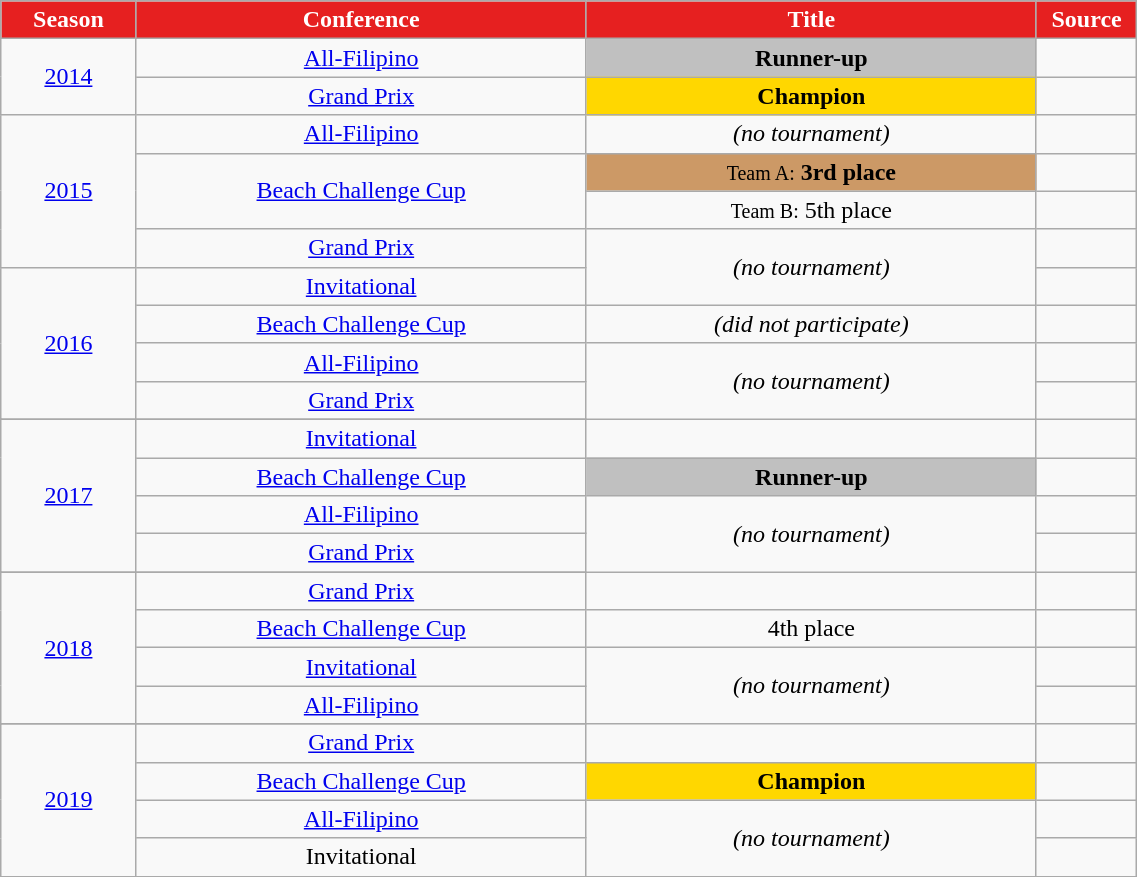<table class="wikitable" style="width:60%;">
<tr>
<th width=70px style="background: #E62020; color: white; text-align: center"><strong>Season</strong></th>
<th width=250px style="background: #E62020; color: White"><strong>Conference</strong></th>
<th width=250px style="background: #E62020; color: White"><strong>Title</strong></th>
<th width=50px style="background: #E62020; color: White"><strong>Source</strong></th>
</tr>
<tr align=center>
<td rowspan=2><a href='#'>2014</a></td>
<td><a href='#'>All-Filipino</a></td>
<td style="background:silver"><strong>Runner-up</strong></td>
<td></td>
</tr>
<tr align=center>
<td><a href='#'>Grand Prix</a></td>
<td style="background:gold"><strong>Champion</strong></td>
<td></td>
</tr>
<tr align=center>
<td rowspan=4><a href='#'>2015</a></td>
<td><a href='#'>All-Filipino</a></td>
<td><em>(no tournament)</em></td>
<td></td>
</tr>
<tr align=center>
<td rowspan=2><a href='#'>Beach Challenge Cup</a></td>
<td style="background:#CC9966;"><small>Team A:</small> <strong>3rd place</strong></td>
<td></td>
</tr>
<tr align=center>
<td><small>Team B:</small> 5th place</td>
<td></td>
</tr>
<tr align=center>
<td><a href='#'>Grand Prix</a></td>
<td rowspan=2><em>(no tournament)</em></td>
<td></td>
</tr>
<tr align=center>
<td rowspan=4><a href='#'>2016</a></td>
<td><a href='#'>Invitational</a></td>
<td></td>
</tr>
<tr align=center>
<td><a href='#'>Beach Challenge Cup</a></td>
<td><em>(did not participate)</em></td>
<td></td>
</tr>
<tr align=center>
<td><a href='#'>All-Filipino</a></td>
<td rowspan=3><em>(no tournament)</em></td>
<td></td>
</tr>
<tr align=center>
<td><a href='#'>Grand Prix</a></td>
<td></td>
</tr>
<tr>
</tr>
<tr align=center>
<td rowspan=4><a href='#'>2017</a></td>
<td><a href='#'>Invitational</a></td>
<td></td>
</tr>
<tr align=center>
<td><a href='#'>Beach Challenge Cup</a></td>
<td style="background:silver"><strong>Runner-up</strong></td>
<td></td>
</tr>
<tr align=center>
<td><a href='#'>All-Filipino</a></td>
<td rowspan=3><em>(no tournament)</em></td>
<td></td>
</tr>
<tr align=center>
<td><a href='#'>Grand Prix</a></td>
<td></td>
</tr>
<tr>
</tr>
<tr align=center>
<td rowspan=4><a href='#'>2018</a></td>
<td><a href='#'>Grand Prix</a></td>
<td></td>
</tr>
<tr align=center>
<td><a href='#'>Beach Challenge Cup</a></td>
<td>4th place</td>
<td></td>
</tr>
<tr align=center>
<td><a href='#'>Invitational</a></td>
<td rowspan=3><em>(no tournament)</em></td>
<td></td>
</tr>
<tr align=center>
<td><a href='#'>All-Filipino</a></td>
<td></td>
</tr>
<tr>
</tr>
<tr align=center>
<td rowspan=4><a href='#'>2019</a></td>
<td><a href='#'>Grand Prix</a></td>
<td></td>
</tr>
<tr align=center>
<td><a href='#'>Beach Challenge Cup</a></td>
<td style="background:gold"><strong>Champion</strong></td>
<td></td>
</tr>
<tr align=center>
<td><a href='#'>All-Filipino</a></td>
<td rowspan=2><em>(no tournament)</em></td>
<td></td>
</tr>
<tr align=center>
<td>Invitational</td>
<td></td>
</tr>
<tr>
</tr>
</table>
